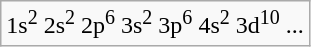<table class="wikitable">
<tr>
<td>1s<sup>2</sup> 2s<sup>2</sup> 2p<sup>6</sup> 3s<sup>2</sup> 3p<sup>6</sup> 4s<sup>2</sup> 3d<sup>10</sup> ...</td>
</tr>
</table>
